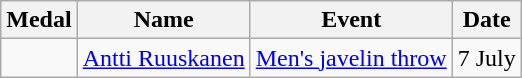<table class="wikitable" style="font-size:100%">
<tr>
<th>Medal</th>
<th>Name</th>
<th>Event</th>
<th>Date</th>
</tr>
<tr>
<td></td>
<td><a href='#'>Antti Ruuskanen</a></td>
<td><a href='#'>Men's javelin throw</a></td>
<td>7 July</td>
</tr>
</table>
